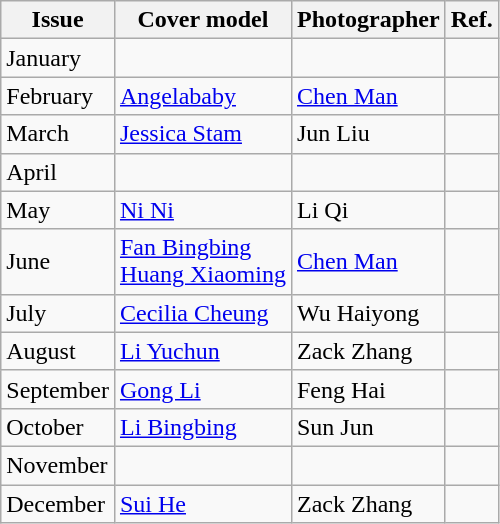<table class="sortable wikitable">
<tr>
<th>Issue</th>
<th>Cover model</th>
<th>Photographer</th>
<th>Ref.</th>
</tr>
<tr>
<td>January</td>
<td></td>
<td></td>
<td></td>
</tr>
<tr>
<td>February</td>
<td><a href='#'>Angelababy</a></td>
<td><a href='#'>Chen Man</a></td>
<td></td>
</tr>
<tr>
<td>March</td>
<td><a href='#'>Jessica Stam</a></td>
<td>Jun Liu</td>
<td></td>
</tr>
<tr>
<td>April</td>
<td></td>
<td></td>
<td></td>
</tr>
<tr>
<td>May</td>
<td><a href='#'>Ni Ni</a></td>
<td>Li Qi</td>
<td></td>
</tr>
<tr>
<td>June</td>
<td><a href='#'>Fan Bingbing</a><br><a href='#'>Huang Xiaoming</a></td>
<td><a href='#'>Chen Man</a></td>
<td></td>
</tr>
<tr>
<td>July</td>
<td><a href='#'>Cecilia Cheung</a></td>
<td>Wu Haiyong</td>
<td></td>
</tr>
<tr>
<td>August</td>
<td><a href='#'>Li Yuchun</a></td>
<td>Zack Zhang</td>
<td></td>
</tr>
<tr>
<td>September</td>
<td><a href='#'>Gong Li</a></td>
<td>Feng Hai</td>
<td></td>
</tr>
<tr>
<td>October</td>
<td><a href='#'>Li Bingbing</a></td>
<td>Sun Jun</td>
<td></td>
</tr>
<tr>
<td>November</td>
<td></td>
<td></td>
<td></td>
</tr>
<tr>
<td>December</td>
<td><a href='#'>Sui He</a></td>
<td>Zack Zhang</td>
<td></td>
</tr>
</table>
